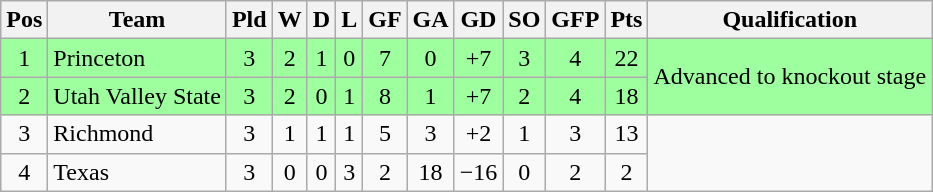<table class="wikitable" style="text-align:center">
<tr>
<th>Pos</th>
<th>Team</th>
<th>Pld</th>
<th>W</th>
<th>D</th>
<th>L</th>
<th>GF</th>
<th>GA</th>
<th>GD</th>
<th>SO</th>
<th>GFP</th>
<th>Pts</th>
<th>Qualification</th>
</tr>
<tr bgcolor="#9eff9e">
<td>1</td>
<td style="text-align:left">Princeton</td>
<td>3</td>
<td>2</td>
<td>1</td>
<td>0</td>
<td>7</td>
<td>0</td>
<td>+7</td>
<td>3</td>
<td>4</td>
<td>22</td>
<td rowspan="2">Advanced to knockout stage</td>
</tr>
<tr bgcolor="#9eff9e">
<td>2</td>
<td style="text-align:left">Utah Valley State</td>
<td>3</td>
<td>2</td>
<td>0</td>
<td>1</td>
<td>8</td>
<td>1</td>
<td>+7</td>
<td>2</td>
<td>4</td>
<td>18</td>
</tr>
<tr>
<td>3</td>
<td style="text-align:left">Richmond</td>
<td>3</td>
<td>1</td>
<td>1</td>
<td>1</td>
<td>5</td>
<td>3</td>
<td>+2</td>
<td>1</td>
<td>3</td>
<td>13</td>
<td rowspan="2"></td>
</tr>
<tr>
<td>4</td>
<td style="text-align:left">Texas</td>
<td>3</td>
<td>0</td>
<td>0</td>
<td>3</td>
<td>2</td>
<td>18</td>
<td>−16</td>
<td>0</td>
<td>2</td>
<td>2</td>
</tr>
</table>
